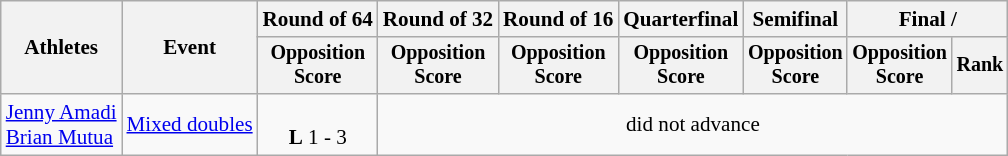<table class=wikitable style=font-size:88%;text-align:center>
<tr>
<th rowspan=2>Athletes</th>
<th rowspan=2>Event</th>
<th>Round of 64</th>
<th>Round of 32</th>
<th>Round of 16</th>
<th>Quarterfinal</th>
<th>Semifinal</th>
<th colspan=2>Final / </th>
</tr>
<tr style=font-size:95%>
<th>Opposition<br>Score</th>
<th>Opposition<br>Score</th>
<th>Opposition<br>Score</th>
<th>Opposition<br>Score</th>
<th>Opposition<br>Score</th>
<th>Opposition<br>Score</th>
<th>Rank</th>
</tr>
<tr>
<td align=left><a href='#'>Jenny Amadi</a><br><a href='#'>Brian Mutua</a></td>
<td align=left><a href='#'>Mixed doubles</a></td>
<td><br><strong>L</strong> 1 - 3</td>
<td colspan=6>did not advance</td>
</tr>
</table>
